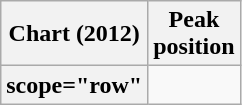<table class="wikitable sortable plainrowheaders" style="text-align:center;">
<tr>
<th scope="col">Chart (2012)</th>
<th scope="col">Peak<br>position</th>
</tr>
<tr>
<th>scope="row"</th>
</tr>
</table>
